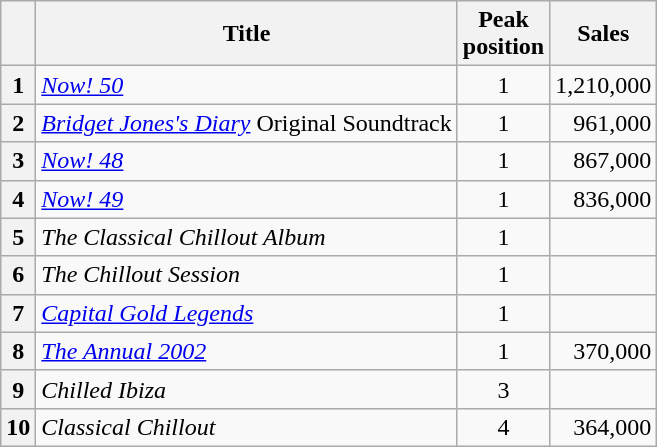<table class="wikitable sortable plainrowheaders">
<tr>
<th scope=col></th>
<th scope=col>Title</th>
<th scope=col>Peak<br>position</th>
<th scope=col>Sales</th>
</tr>
<tr>
<th scope=row style="text-align:center;">1</th>
<td><em><a href='#'>Now! 50</a></em></td>
<td align="center">1</td>
<td align="right">1,210,000</td>
</tr>
<tr>
<th scope=row style="text-align:center;">2</th>
<td><em><a href='#'>Bridget Jones's Diary</a></em> Original Soundtrack</td>
<td align="center">1</td>
<td align="right">961,000</td>
</tr>
<tr>
<th scope=row style="text-align:center;">3</th>
<td><em><a href='#'>Now! 48</a></em></td>
<td align="center">1</td>
<td align="right">867,000</td>
</tr>
<tr>
<th scope=row style="text-align:center;">4</th>
<td><em><a href='#'>Now! 49</a></em></td>
<td align="center">1</td>
<td align="right">836,000</td>
</tr>
<tr>
<th scope=row style="text-align:center;">5</th>
<td><em>The Classical Chillout Album</em></td>
<td align="center">1</td>
<td></td>
</tr>
<tr>
<th scope=row style="text-align:center;">6</th>
<td><em>The Chillout Session</em></td>
<td align="center">1</td>
<td></td>
</tr>
<tr>
<th scope=row style="text-align:center;">7</th>
<td><em><a href='#'>Capital Gold Legends</a></em></td>
<td align="center">1</td>
<td></td>
</tr>
<tr>
<th scope=row style="text-align:center;">8</th>
<td><em><a href='#'>The Annual 2002</a></em></td>
<td align="center">1</td>
<td align="right">370,000</td>
</tr>
<tr>
<th scope=row style="text-align:center;">9</th>
<td><em>Chilled Ibiza</em></td>
<td align="center">3</td>
<td></td>
</tr>
<tr>
<th scope=row style="text-align:center;">10</th>
<td><em>Classical Chillout</em></td>
<td align="center">4</td>
<td align="right">364,000</td>
</tr>
</table>
